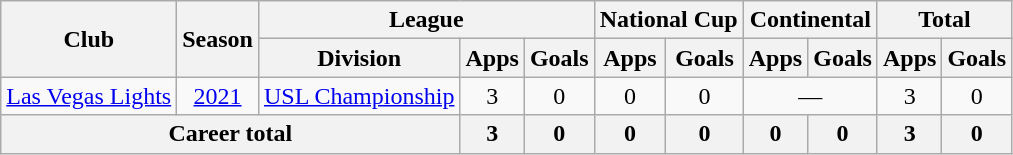<table class=wikitable style=text-align:center>
<tr>
<th rowspan=2>Club</th>
<th rowspan=2>Season</th>
<th colspan=3>League</th>
<th colspan=2>National Cup</th>
<th colspan=2>Continental</th>
<th colspan=2>Total</th>
</tr>
<tr>
<th>Division</th>
<th>Apps</th>
<th>Goals</th>
<th>Apps</th>
<th>Goals</th>
<th>Apps</th>
<th>Goals</th>
<th>Apps</th>
<th>Goals</th>
</tr>
<tr>
<td rowspan=1><a href='#'>Las Vegas Lights</a></td>
<td><a href='#'>2021</a></td>
<td><a href='#'>USL Championship</a></td>
<td>3</td>
<td>0</td>
<td>0</td>
<td>0</td>
<td colspan=2>—</td>
<td>3</td>
<td>0</td>
</tr>
<tr>
<th colspan=3>Career total</th>
<th>3</th>
<th>0</th>
<th>0</th>
<th>0</th>
<th>0</th>
<th>0</th>
<th>3</th>
<th>0</th>
</tr>
</table>
